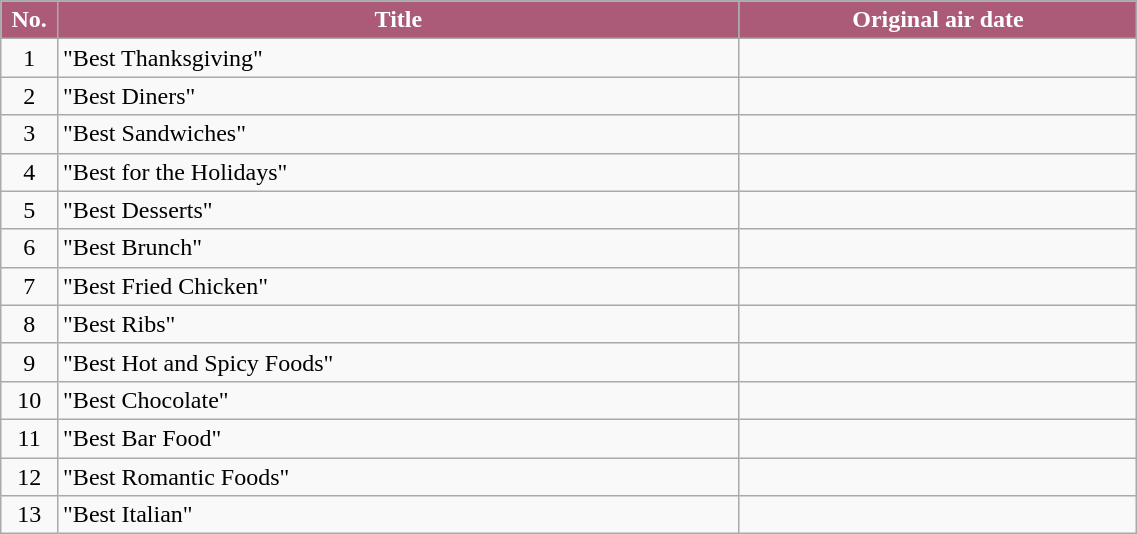<table class="wikitable plainrowheaders" style="width:60%;">
<tr>
<th style="background-color: #ab5b78; color: #FFFFFF;" width=5%>No.</th>
<th style="background-color: #ab5b78; color: #FFFFFF;" width=60%>Title</th>
<th style="background-color: #ab5b78; color: #FFFFFF;">Original air date</th>
</tr>
<tr>
<td align=center>1</td>
<td>"Best Thanksgiving"</td>
<td align=center></td>
</tr>
<tr>
<td align=center>2</td>
<td>"Best Diners"</td>
<td align=center></td>
</tr>
<tr>
<td align=center>3</td>
<td>"Best Sandwiches"</td>
<td align=center></td>
</tr>
<tr>
<td align=center>4</td>
<td>"Best for the Holidays"</td>
<td align=center></td>
</tr>
<tr>
<td align=center>5</td>
<td>"Best Desserts"</td>
<td align=center></td>
</tr>
<tr>
<td align=center>6</td>
<td>"Best Brunch"</td>
<td align=center></td>
</tr>
<tr>
<td align=center>7</td>
<td>"Best Fried Chicken"</td>
<td align=center></td>
</tr>
<tr>
<td align=center>8</td>
<td>"Best Ribs"</td>
<td align=center></td>
</tr>
<tr>
<td align=center>9</td>
<td>"Best Hot and Spicy Foods"</td>
<td align=center></td>
</tr>
<tr>
<td align=center>10</td>
<td>"Best Chocolate"</td>
<td align=center></td>
</tr>
<tr>
<td align=center>11</td>
<td>"Best Bar Food"</td>
<td align=center></td>
</tr>
<tr>
<td align=center>12</td>
<td>"Best Romantic Foods"</td>
<td align=center></td>
</tr>
<tr>
<td align=center>13</td>
<td>"Best Italian"</td>
<td align=center></td>
</tr>
</table>
